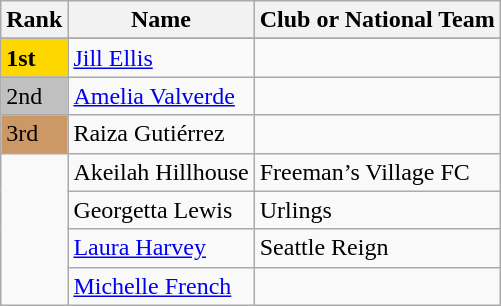<table class="wikitable">
<tr>
<th>Rank</th>
<th>Name</th>
<th>Club or National Team</th>
</tr>
<tr>
</tr>
<tr>
<td scope=col style="background-color: gold"><strong>1st</strong></td>
<td> <a href='#'>Jill Ellis</a></td>
<td></td>
</tr>
<tr>
<td scope=col style="background-color: silver">2nd</td>
<td> <a href='#'>Amelia Valverde</a></td>
<td></td>
</tr>
<tr>
<td scope=col style="background-color: #cc9966">3rd</td>
<td> Raiza Gutiérrez</td>
<td><br></td>
</tr>
<tr>
<td rowspan="4"> </td>
<td> Akeilah Hillhouse</td>
<td> Freeman’s Village FC</td>
</tr>
<tr>
<td> Georgetta Lewis</td>
<td> Urlings</td>
</tr>
<tr>
<td> <a href='#'>Laura Harvey</a></td>
<td> Seattle Reign</td>
</tr>
<tr>
<td> <a href='#'>Michelle French</a></td>
<td></td>
</tr>
</table>
